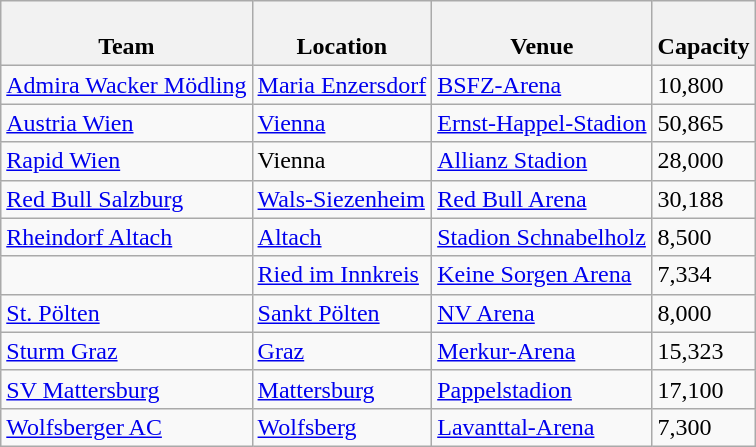<table class="wikitable sortable">
<tr>
<th><br>Team</th>
<th><br>Location</th>
<th><br>Venue</th>
<th><br>Capacity</th>
</tr>
<tr>
<td><a href='#'>Admira Wacker Mödling</a></td>
<td><a href='#'>Maria Enzersdorf</a></td>
<td><a href='#'>BSFZ-Arena</a></td>
<td>10,800</td>
</tr>
<tr>
<td><a href='#'>Austria Wien</a></td>
<td><a href='#'>Vienna</a></td>
<td><a href='#'>Ernst-Happel-Stadion</a></td>
<td>50,865</td>
</tr>
<tr>
<td><a href='#'>Rapid Wien</a></td>
<td>Vienna</td>
<td><a href='#'>Allianz Stadion</a></td>
<td>28,000</td>
</tr>
<tr>
<td><a href='#'>Red Bull Salzburg</a></td>
<td><a href='#'>Wals-Siezenheim</a></td>
<td><a href='#'>Red Bull Arena</a></td>
<td>30,188</td>
</tr>
<tr>
<td><a href='#'>Rheindorf Altach</a></td>
<td><a href='#'>Altach</a></td>
<td><a href='#'>Stadion Schnabelholz</a></td>
<td>8,500</td>
</tr>
<tr>
<td></td>
<td><a href='#'>Ried im Innkreis</a></td>
<td><a href='#'>Keine Sorgen Arena</a></td>
<td>7,334</td>
</tr>
<tr>
<td><a href='#'>St. Pölten</a></td>
<td><a href='#'>Sankt Pölten</a></td>
<td><a href='#'>NV Arena</a></td>
<td>8,000</td>
</tr>
<tr>
<td><a href='#'>Sturm Graz</a></td>
<td><a href='#'>Graz</a></td>
<td><a href='#'>Merkur-Arena</a></td>
<td>15,323</td>
</tr>
<tr>
<td><a href='#'>SV Mattersburg</a></td>
<td><a href='#'>Mattersburg</a></td>
<td><a href='#'>Pappelstadion</a></td>
<td>17,100</td>
</tr>
<tr>
<td><a href='#'>Wolfsberger AC</a></td>
<td><a href='#'>Wolfsberg</a></td>
<td><a href='#'>Lavanttal-Arena</a></td>
<td>7,300</td>
</tr>
</table>
